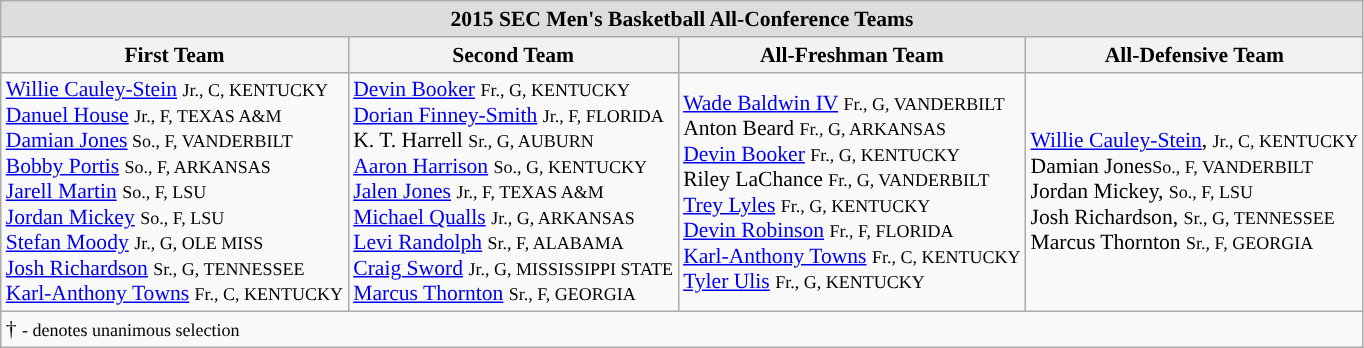<table class="wikitable" style="white-space:nowrap; font-size:90%;">
<tr>
<td colspan="7" style="text-align:center; background:#ddd;"><strong>2015 SEC Men's Basketball All-Conference Teams</strong></td>
</tr>
<tr>
<th>First Team</th>
<th>Second Team</th>
<th>All-Freshman Team</th>
<th>All-Defensive Team</th>
</tr>
<tr>
<td><a href='#'>Willie Cauley-Stein</a> <small>Jr., C, KENTUCKY</small><br><a href='#'>Danuel House</a> <small>Jr., F, TEXAS A&M</small><br><a href='#'>Damian Jones</a><small> So., F, VANDERBILT</small><br><a href='#'>Bobby Portis</a> <small>So., F, ARKANSAS</small><br><a href='#'>Jarell Martin</a> <small>So., F, LSU</small><br><a href='#'>Jordan Mickey</a> <small>So., F, LSU</small><br><a href='#'>Stefan Moody</a> <small>Jr., G, OLE MISS</small><br><a href='#'>Josh Richardson</a> <small>Sr., G, TENNESSEE</small><br><a href='#'>Karl-Anthony Towns</a> <small>Fr., C, KENTUCKY</small><br></td>
<td><a href='#'>Devin Booker</a> <small>Fr., G, KENTUCKY</small><br><a href='#'>Dorian Finney-Smith</a> <small>Jr., F, FLORIDA</small><br>K. T. Harrell <small>Sr., G, AUBURN</small><br><a href='#'>Aaron Harrison</a> <small>So., G, KENTUCKY</small><br><a href='#'>Jalen Jones</a> <small>Jr., F, TEXAS A&M</small><br><a href='#'>Michael Qualls</a> <small>Jr., G, ARKANSAS</small><br><a href='#'>Levi Randolph</a> <small>Sr., F, ALABAMA</small><br><a href='#'>Craig Sword</a> <small>Jr., G, MISSISSIPPI STATE</small><br><a href='#'>Marcus Thornton</a> <small>Sr., F, GEORGIA</small><br></td>
<td><a href='#'>Wade Baldwin IV</a> <small>Fr., G, VANDERBILT</small><br>Anton Beard <small>Fr., G, ARKANSAS</small><br><a href='#'>Devin Booker</a> <small>Fr., G, KENTUCKY</small><br>Riley LaChance <small>Fr., G, VANDERBILT</small><br><a href='#'>Trey Lyles</a> <small>Fr., G, KENTUCKY</small><br><a href='#'>Devin Robinson</a> <small>Fr., F, FLORIDA</small><br><a href='#'>Karl-Anthony Towns</a> <small>Fr., C, KENTUCKY</small><br><a href='#'>Tyler Ulis</a> <small>Fr., G, KENTUCKY</small><br></td>
<td><a href='#'>Willie Cauley-Stein</a>, <small>Jr., C, KENTUCKY</small><br>Damian Jones<small>So., F, VANDERBILT</small><br>Jordan Mickey, <small>So., F, LSU</small><br>Josh Richardson, <small>Sr., G, TENNESSEE</small><br>Marcus Thornton <small>Sr., F, GEORGIA</small><br></td>
</tr>
<tr>
<td colspan="5" style="text-align:left;">† <small>- denotes unanimous selection</small></td>
</tr>
</table>
